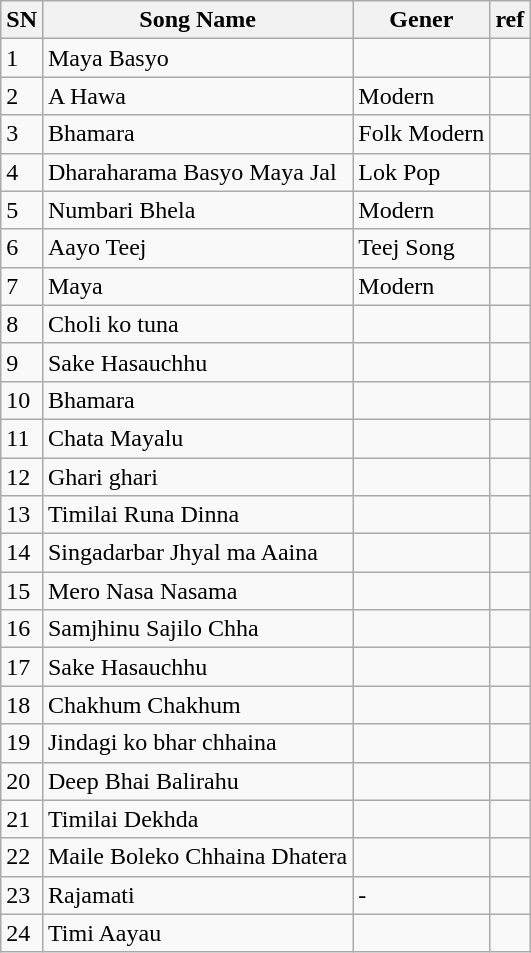<table class="wikitable sortable">
<tr>
<th>SN</th>
<th>Song Name</th>
<th>Gener</th>
<th>ref</th>
</tr>
<tr>
<td>1</td>
<td>Maya Basyo</td>
<td></td>
<td></td>
</tr>
<tr>
<td>2</td>
<td>A Hawa</td>
<td>Modern</td>
<td></td>
</tr>
<tr>
<td>3</td>
<td>Bhamara</td>
<td>Folk Modern</td>
<td></td>
</tr>
<tr>
<td>4</td>
<td>Dharaharama Basyo Maya Jal</td>
<td>Lok Pop</td>
<td></td>
</tr>
<tr>
<td>5</td>
<td>Numbari Bhela</td>
<td>Modern</td>
<td></td>
</tr>
<tr>
<td>6</td>
<td>Aayo Teej</td>
<td>Teej Song</td>
<td></td>
</tr>
<tr>
<td>7</td>
<td>Maya</td>
<td>Modern</td>
<td></td>
</tr>
<tr>
<td>8</td>
<td>Choli ko tuna</td>
<td></td>
<td></td>
</tr>
<tr>
<td>9</td>
<td>Sake Hasauchhu</td>
<td></td>
<td></td>
</tr>
<tr>
<td>10</td>
<td>Bhamara</td>
<td></td>
<td></td>
</tr>
<tr>
<td>11</td>
<td>Chata Mayalu</td>
<td></td>
<td></td>
</tr>
<tr>
<td>12</td>
<td>Ghari ghari</td>
<td></td>
<td></td>
</tr>
<tr>
<td>13</td>
<td>Timilai Runa Dinna</td>
<td></td>
<td></td>
</tr>
<tr>
<td>14</td>
<td>Singadarbar Jhyal ma Aaina</td>
<td></td>
<td></td>
</tr>
<tr>
<td>15</td>
<td>Mero Nasa Nasama</td>
<td></td>
<td></td>
</tr>
<tr>
<td>16</td>
<td>Samjhinu Sajilo Chha</td>
<td></td>
<td></td>
</tr>
<tr>
<td>17</td>
<td>Sake Hasauchhu</td>
<td></td>
<td></td>
</tr>
<tr>
<td>18</td>
<td>Chakhum Chakhum</td>
<td></td>
<td></td>
</tr>
<tr>
<td>19</td>
<td>Jindagi ko bhar chhaina</td>
<td></td>
<td></td>
</tr>
<tr>
<td>20</td>
<td>Deep Bhai Balirahu</td>
<td></td>
<td></td>
</tr>
<tr>
<td>21</td>
<td>Timilai Dekhda</td>
<td></td>
<td></td>
</tr>
<tr>
<td>22</td>
<td>Maile Boleko Chhaina Dhatera</td>
<td></td>
<td></td>
</tr>
<tr>
<td>23</td>
<td>Rajamati</td>
<td>-</td>
<td></td>
</tr>
<tr>
<td>24</td>
<td>Timi Aayau</td>
<td></td>
<td></td>
</tr>
</table>
